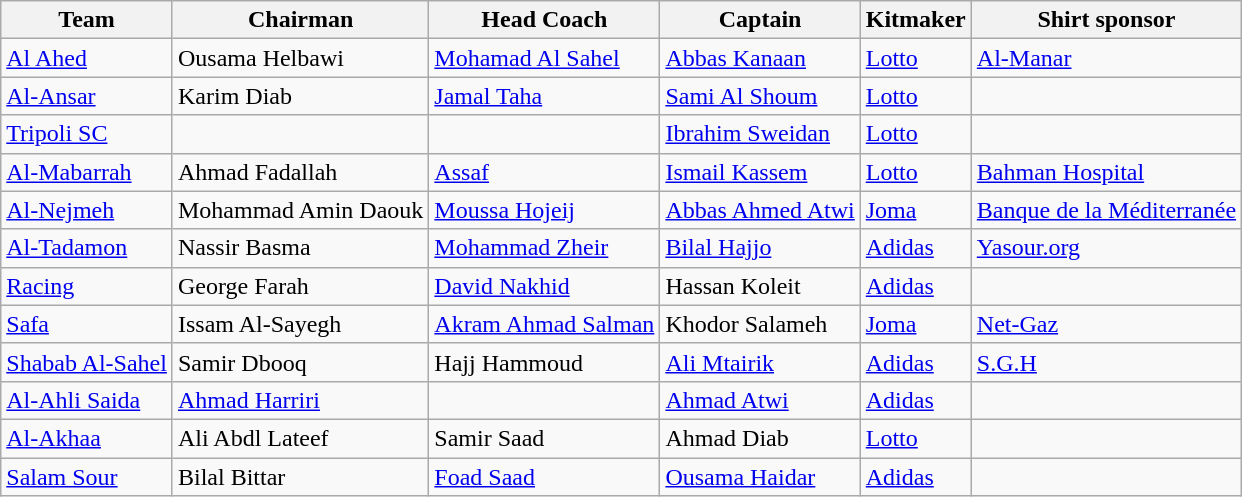<table class="wikitable sortable" style="text-align: left;">
<tr>
<th>Team</th>
<th>Chairman</th>
<th>Head Coach</th>
<th>Captain</th>
<th>Kitmaker</th>
<th>Shirt sponsor</th>
</tr>
<tr>
<td><a href='#'>Al Ahed</a></td>
<td> Ousama Helbawi</td>
<td> <a href='#'>Mohamad Al Sahel</a></td>
<td> <a href='#'>Abbas Kanaan</a></td>
<td><a href='#'>Lotto</a></td>
<td><a href='#'>Al-Manar</a></td>
</tr>
<tr>
<td><a href='#'>Al-Ansar</a></td>
<td> Karim Diab</td>
<td> <a href='#'>Jamal Taha</a></td>
<td> <a href='#'>Sami Al Shoum</a></td>
<td><a href='#'>Lotto</a></td>
<td></td>
</tr>
<tr>
<td><a href='#'>Tripoli SC</a></td>
<td></td>
<td></td>
<td> <a href='#'>Ibrahim Sweidan</a></td>
<td><a href='#'>Lotto</a></td>
<td></td>
</tr>
<tr>
<td><a href='#'>Al-Mabarrah</a></td>
<td> Ahmad Fadallah</td>
<td> <a href='#'>Assaf</a></td>
<td> <a href='#'>Ismail Kassem</a></td>
<td><a href='#'>Lotto</a></td>
<td><a href='#'>Bahman Hospital</a></td>
</tr>
<tr>
<td><a href='#'>Al-Nejmeh</a></td>
<td> Mohammad Amin Daouk</td>
<td> <a href='#'>Moussa Hojeij</a></td>
<td> <a href='#'>Abbas Ahmed Atwi</a></td>
<td><a href='#'>Joma</a></td>
<td><a href='#'>Banque de la Méditerranée</a></td>
</tr>
<tr>
<td><a href='#'>Al-Tadamon</a></td>
<td> Nassir Basma</td>
<td> <a href='#'>Mohammad Zheir</a></td>
<td> <a href='#'>Bilal Hajjo</a></td>
<td><a href='#'>Adidas</a></td>
<td><a href='#'>Yasour.org</a></td>
</tr>
<tr>
<td><a href='#'>Racing</a></td>
<td> George Farah</td>
<td> <a href='#'>David Nakhid</a></td>
<td> Hassan Koleit</td>
<td><a href='#'>Adidas</a></td>
<td></td>
</tr>
<tr>
<td><a href='#'>Safa</a></td>
<td> Issam Al-Sayegh</td>
<td> <a href='#'>Akram Ahmad Salman</a></td>
<td> Khodor Salameh</td>
<td><a href='#'>Joma</a></td>
<td><a href='#'>Net-Gaz</a></td>
</tr>
<tr>
<td><a href='#'>Shabab Al-Sahel</a></td>
<td>Samir Dbooq</td>
<td> Hajj Hammoud</td>
<td> <a href='#'>Ali Mtairik</a></td>
<td><a href='#'>Adidas</a></td>
<td><a href='#'>S.G.H</a></td>
</tr>
<tr>
<td><a href='#'>Al-Ahli Saida</a></td>
<td> <a href='#'>Ahmad Harriri</a></td>
<td></td>
<td> <a href='#'>Ahmad Atwi</a></td>
<td><a href='#'>Adidas</a></td>
<td></td>
</tr>
<tr>
<td><a href='#'>Al-Akhaa</a></td>
<td> Ali Abdl Lateef</td>
<td> Samir Saad</td>
<td> Ahmad Diab</td>
<td><a href='#'>Lotto</a></td>
<td></td>
</tr>
<tr>
<td><a href='#'>Salam Sour</a></td>
<td> Bilal Bittar</td>
<td> <a href='#'>Foad Saad</a></td>
<td> <a href='#'>Ousama Haidar</a></td>
<td><a href='#'>Adidas</a></td>
<td></td>
</tr>
</table>
